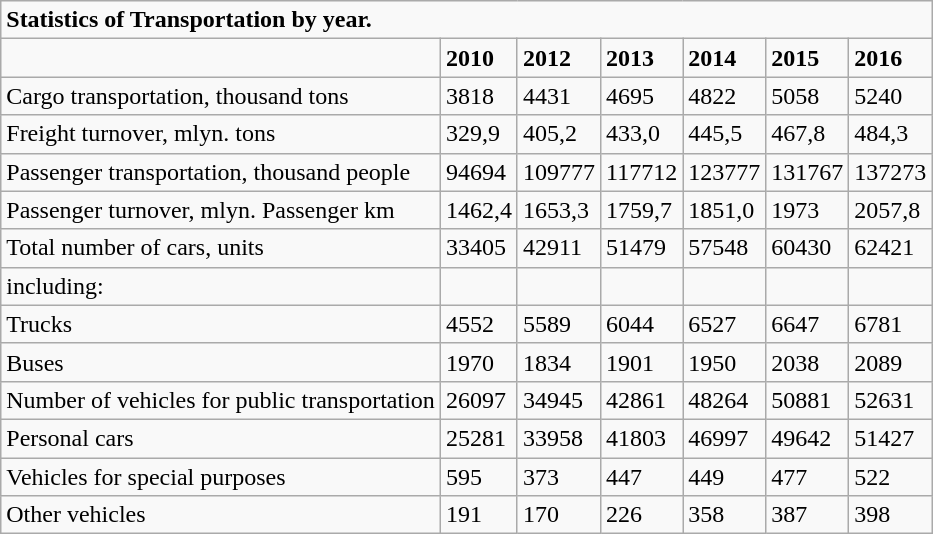<table class="wikitable">
<tr>
<td colspan="7"><strong>Statistics of Transportation by year.</strong></td>
</tr>
<tr>
<td></td>
<td><strong>2010</strong></td>
<td><strong>2012</strong></td>
<td><strong>2013</strong></td>
<td><strong>2014</strong></td>
<td><strong>2015</strong></td>
<td><strong>2016</strong></td>
</tr>
<tr>
<td>Cargo transportation, thousand tons</td>
<td>3818</td>
<td>4431</td>
<td>4695</td>
<td>4822</td>
<td>5058</td>
<td>5240</td>
</tr>
<tr>
<td>Freight turnover, mlyn. tons</td>
<td>329,9</td>
<td>405,2</td>
<td>433,0</td>
<td>445,5</td>
<td>467,8</td>
<td>484,3</td>
</tr>
<tr>
<td>Passenger transportation, thousand people</td>
<td>94694</td>
<td>109777</td>
<td>117712</td>
<td>123777</td>
<td>131767</td>
<td>137273</td>
</tr>
<tr>
<td>Passenger turnover, mlyn. Passenger km</td>
<td>1462,4</td>
<td>1653,3</td>
<td>1759,7</td>
<td>1851,0</td>
<td>1973</td>
<td>2057,8</td>
</tr>
<tr>
<td>Total number of cars, units</td>
<td>33405</td>
<td>42911</td>
<td>51479</td>
<td>57548</td>
<td>60430</td>
<td>62421</td>
</tr>
<tr>
<td>including:</td>
<td></td>
<td></td>
<td></td>
<td></td>
<td></td>
<td></td>
</tr>
<tr>
<td>Trucks</td>
<td>4552</td>
<td>5589</td>
<td>6044</td>
<td>6527</td>
<td>6647</td>
<td>6781</td>
</tr>
<tr>
<td>Buses</td>
<td>1970</td>
<td>1834</td>
<td>1901</td>
<td>1950</td>
<td>2038</td>
<td>2089</td>
</tr>
<tr>
<td>Number of vehicles for public transportation</td>
<td>26097</td>
<td>34945</td>
<td>42861</td>
<td>48264</td>
<td>50881</td>
<td>52631</td>
</tr>
<tr>
<td>Personal cars</td>
<td>25281</td>
<td>33958</td>
<td>41803</td>
<td>46997</td>
<td>49642</td>
<td>51427</td>
</tr>
<tr>
<td>Vehicles for special purposes</td>
<td>595</td>
<td>373</td>
<td>447</td>
<td>449</td>
<td>477</td>
<td>522</td>
</tr>
<tr>
<td>Other vehicles</td>
<td>191</td>
<td>170</td>
<td>226</td>
<td>358</td>
<td>387</td>
<td>398</td>
</tr>
</table>
